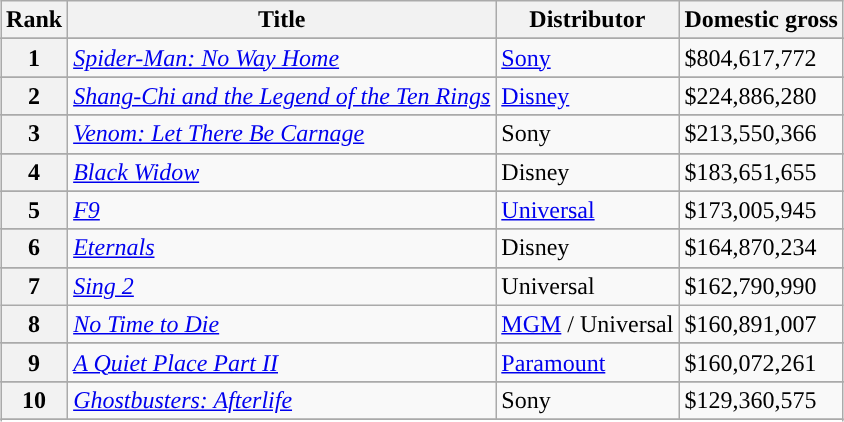<table class="wikitable" style="margin:auto; margin:auto;">
<tr>
<th>Rank</th>
<th>Title</th>
<th>Distributor</th>
<th>Domestic gross</th>
</tr>
<tr>
</tr>
<tr style="text-align:left; 1">
<th style="text-align:center;">1</th>
<td><em><a href='#'>Spider-Man: No Way Home</a></em></td>
<td><a href='#'>Sony</a></td>
<td>$804,617,772</td>
</tr>
<tr>
</tr>
<tr style="text-align:left; 1 |">
<th style="text-align:center;">2</th>
<td><em><a href='#'>Shang-Chi and the Legend of the Ten Rings</a></em></td>
<td><a href='#'>Disney</a></td>
<td>$224,886,280</td>
</tr>
<tr>
</tr>
<tr style="text-align:left" 5 |>
<th style="text-align: center;">3</th>
<td><em><a href='#'>Venom: Let There Be Carnage</a></em></td>
<td>Sony</td>
<td>$213,550,366</td>
</tr>
<tr>
</tr>
<tr style="text-align:left;" 2>
<th style="text-align:center;">4</th>
<td><em><a href='#'>Black Widow</a></em></td>
<td>Disney</td>
<td>$183,651,655</td>
</tr>
<tr>
</tr>
<tr style="text-align:left" 3>
<th style="text-align:center;">5</th>
<td><em><a href='#'>F9</a></em></td>
<td><a href='#'>Universal</a></td>
<td>$173,005,945</td>
</tr>
<tr>
</tr>
<tr style="text-align:left" 10>
<th style="text-align:center;">6</th>
<td><em><a href='#'>Eternals</a></em></td>
<td>Disney</td>
<td>$164,870,234</td>
</tr>
<tr>
</tr>
<tr style="text-align:left" 7 |>
<th style="text-align:center;">7</th>
<td><em><a href='#'>Sing 2</a></em></td>
<td>Universal</td>
<td>$162,790,990</td>
</tr>
<tr>
<th style="text-align:center;">8</th>
<td><em><a href='#'>No Time to Die</a></em></td>
<td><a href='#'>MGM</a> / Universal</td>
<td>$160,891,007</td>
</tr>
<tr>
</tr>
<tr style="text-align:left;" 7 |>
<th style="text-align:center;">9</th>
<td><em><a href='#'>A Quiet Place Part II</a></em></td>
<td><a href='#'>Paramount</a></td>
<td>$160,072,261</td>
</tr>
<tr>
</tr>
<tr style="text-align:left; 10 |">
<th style="text-align:center;">10</th>
<td><em><a href='#'>Ghostbusters: Afterlife</a></em></td>
<td>Sony</td>
<td>$129,360,575</td>
</tr>
<tr>
</tr>
<tr>
</tr>
<tr>
</tr>
<tr>
</tr>
<tr>
</tr>
</table>
